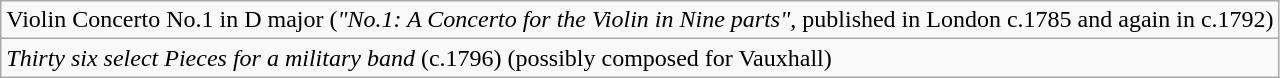<table class="wikitable">
<tr>
<td>Violin Concerto No.1 in D major (<em>"No.1: A Concerto for the Violin in Nine parts"</em>, published in London c.1785 and again in c.1792)</td>
</tr>
<tr>
<td><em>Thirty six select Pieces for a military band</em> (c.1796) (possibly composed for Vauxhall)</td>
</tr>
</table>
